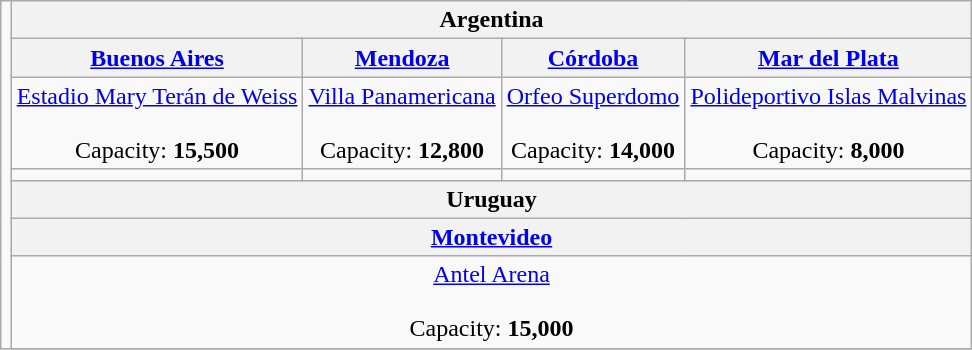<table class="wikitable" style="margin:1em auto; text-align:center">
<tr>
<td rowspan=8text-align="center"></td>
<th colspan=4>Argentina</th>
</tr>
<tr>
<th><a href='#'>Buenos Aires</a></th>
<th><a href='#'>Mendoza</a></th>
<th><a href='#'>Córdoba</a></th>
<th><a href='#'>Mar del Plata</a></th>
</tr>
<tr>
<td><a href='#'>Estadio Mary Terán de Weiss</a><br><br>Capacity: <strong>15,500</strong></td>
<td><a href='#'>Villa Panamericana</a><br><br>Capacity: <strong>12,800</strong></td>
<td><a href='#'>Orfeo Superdomo</a><br><br>Capacity: <strong>14,000</strong></td>
<td><a href='#'>Polideportivo Islas Malvinas</a><br><br>Capacity: <strong>8,000</strong></td>
</tr>
<tr>
<td></td>
<td></td>
<td></td>
<td></td>
</tr>
<tr>
<th colspan=4>Uruguay</th>
</tr>
<tr>
<th colspan=4><a href='#'>Montevideo</a></th>
</tr>
<tr>
<td colspan=4><a href='#'>Antel Arena</a> <br><br>Capacity: <strong>15,000</strong><br></td>
</tr>
<tr>
</tr>
</table>
